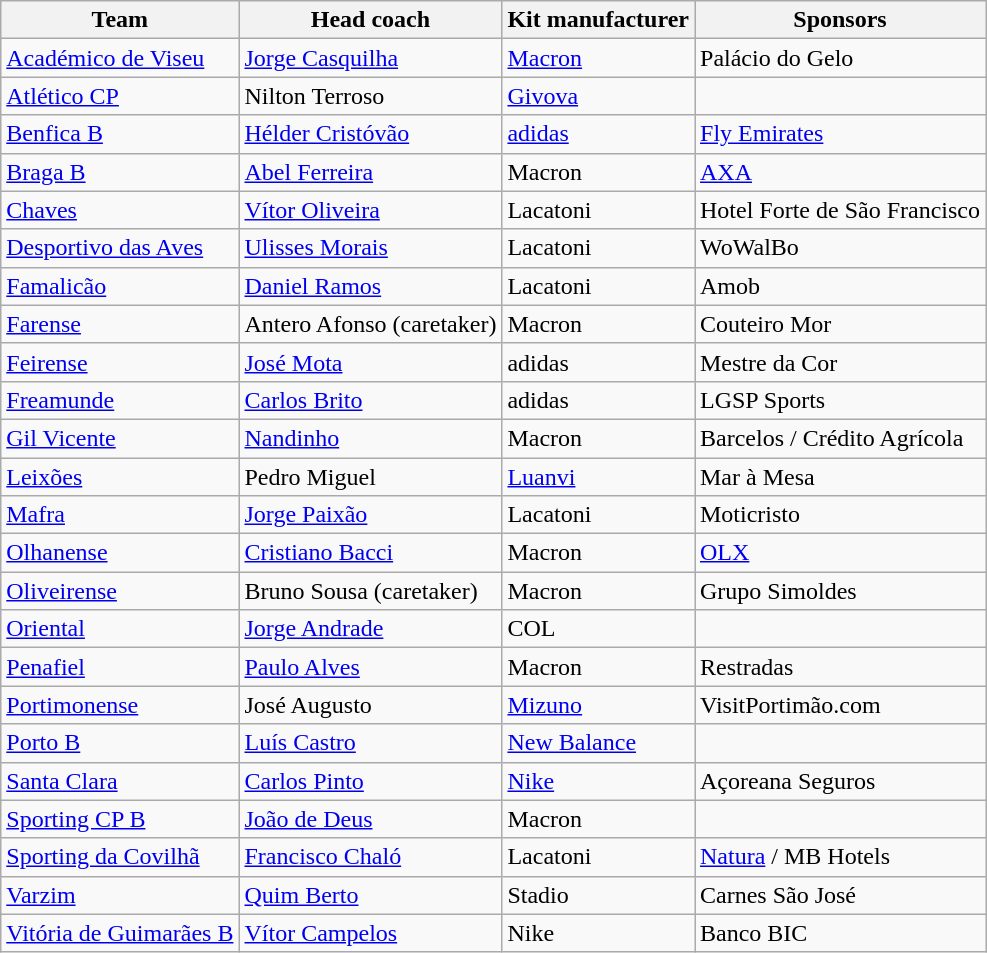<table class="wikitable sortable" style="text-align: left;">
<tr>
<th>Team</th>
<th>Head coach</th>
<th>Kit manufacturer</th>
<th>Sponsors</th>
</tr>
<tr>
<td><a href='#'>Académico de Viseu</a></td>
<td> <a href='#'>Jorge Casquilha</a></td>
<td><a href='#'>Macron</a></td>
<td>Palácio do Gelo</td>
</tr>
<tr>
<td><a href='#'>Atlético CP</a></td>
<td> Nilton Terroso</td>
<td><a href='#'>Givova</a></td>
<td></td>
</tr>
<tr>
<td><a href='#'>Benfica B</a></td>
<td> <a href='#'>Hélder Cristóvão</a></td>
<td><a href='#'>adidas</a></td>
<td><a href='#'>Fly Emirates</a></td>
</tr>
<tr>
<td><a href='#'>Braga B</a></td>
<td> <a href='#'>Abel Ferreira</a></td>
<td>Macron</td>
<td><a href='#'>AXA</a></td>
</tr>
<tr>
<td><a href='#'>Chaves</a></td>
<td> <a href='#'>Vítor Oliveira</a></td>
<td>Lacatoni</td>
<td>Hotel Forte de São Francisco</td>
</tr>
<tr>
<td><a href='#'>Desportivo das Aves</a></td>
<td> <a href='#'>Ulisses Morais</a></td>
<td>Lacatoni</td>
<td>WoWalBo</td>
</tr>
<tr>
<td><a href='#'>Famalicão</a></td>
<td> <a href='#'>Daniel Ramos</a></td>
<td>Lacatoni</td>
<td>Amob</td>
</tr>
<tr>
<td><a href='#'>Farense</a></td>
<td> Antero Afonso (caretaker)</td>
<td>Macron</td>
<td>Couteiro Mor</td>
</tr>
<tr>
<td><a href='#'>Feirense</a></td>
<td> <a href='#'>José Mota</a></td>
<td>adidas</td>
<td>Mestre da Cor</td>
</tr>
<tr>
<td><a href='#'>Freamunde</a></td>
<td> <a href='#'>Carlos Brito</a></td>
<td>adidas</td>
<td>LGSP Sports</td>
</tr>
<tr>
<td><a href='#'>Gil Vicente</a></td>
<td> <a href='#'>Nandinho</a></td>
<td>Macron</td>
<td>Barcelos / Crédito Agrícola</td>
</tr>
<tr>
<td><a href='#'>Leixões</a></td>
<td> Pedro Miguel</td>
<td><a href='#'>Luanvi</a></td>
<td>Mar à Mesa</td>
</tr>
<tr>
<td><a href='#'>Mafra</a></td>
<td> <a href='#'>Jorge Paixão</a></td>
<td>Lacatoni</td>
<td>Moticristo</td>
</tr>
<tr>
<td><a href='#'>Olhanense</a></td>
<td> <a href='#'>Cristiano Bacci</a></td>
<td>Macron</td>
<td><a href='#'>OLX</a></td>
</tr>
<tr>
<td><a href='#'>Oliveirense</a></td>
<td> Bruno Sousa (caretaker)</td>
<td>Macron</td>
<td>Grupo Simoldes</td>
</tr>
<tr>
<td><a href='#'>Oriental</a></td>
<td> <a href='#'>Jorge Andrade</a></td>
<td>COL</td>
<td></td>
</tr>
<tr>
<td><a href='#'>Penafiel</a></td>
<td> <a href='#'>Paulo Alves</a></td>
<td>Macron</td>
<td>Restradas</td>
</tr>
<tr>
<td><a href='#'>Portimonense</a></td>
<td> José Augusto</td>
<td><a href='#'>Mizuno</a></td>
<td>VisitPortimão.com</td>
</tr>
<tr>
<td><a href='#'>Porto B</a></td>
<td> <a href='#'>Luís Castro</a></td>
<td><a href='#'>New Balance</a></td>
<td></td>
</tr>
<tr>
<td><a href='#'>Santa Clara</a></td>
<td> <a href='#'>Carlos Pinto</a></td>
<td><a href='#'>Nike</a></td>
<td>Açoreana Seguros</td>
</tr>
<tr>
<td><a href='#'>Sporting CP B</a></td>
<td> <a href='#'>João de Deus</a></td>
<td>Macron</td>
<td></td>
</tr>
<tr>
<td><a href='#'>Sporting da Covilhã</a></td>
<td> <a href='#'>Francisco Chaló</a></td>
<td>Lacatoni</td>
<td><a href='#'>Natura</a> / MB Hotels</td>
</tr>
<tr>
<td><a href='#'>Varzim</a></td>
<td> <a href='#'>Quim Berto</a></td>
<td>Stadio</td>
<td>Carnes São José</td>
</tr>
<tr>
<td><a href='#'>Vitória de Guimarães B</a></td>
<td> <a href='#'>Vítor Campelos</a></td>
<td>Nike</td>
<td>Banco BIC</td>
</tr>
</table>
